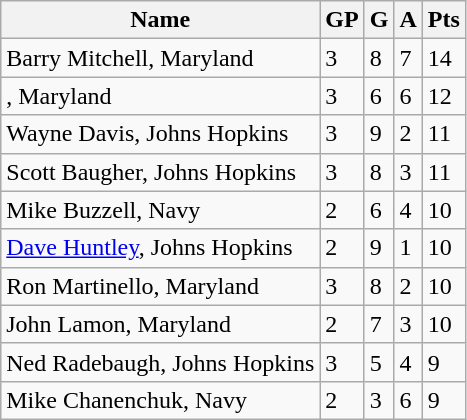<table class="wikitable">
<tr>
<th>Name</th>
<th>GP</th>
<th>G</th>
<th>A</th>
<th>Pts</th>
</tr>
<tr>
<td>Barry Mitchell, Maryland</td>
<td>3</td>
<td>8</td>
<td>7</td>
<td>14</td>
</tr>
<tr>
<td>, Maryland</td>
<td>3</td>
<td>6</td>
<td>6</td>
<td>12</td>
</tr>
<tr>
<td>Wayne Davis, Johns Hopkins</td>
<td>3</td>
<td>9</td>
<td>2</td>
<td>11</td>
</tr>
<tr>
<td>Scott Baugher, Johns Hopkins</td>
<td>3</td>
<td>8</td>
<td>3</td>
<td>11</td>
</tr>
<tr>
<td>Mike Buzzell, Navy</td>
<td>2</td>
<td>6</td>
<td>4</td>
<td>10</td>
</tr>
<tr>
<td><a href='#'>Dave Huntley</a>, Johns Hopkins</td>
<td>2</td>
<td>9</td>
<td>1</td>
<td>10</td>
</tr>
<tr>
<td>Ron Martinello, Maryland</td>
<td>3</td>
<td>8</td>
<td>2</td>
<td>10</td>
</tr>
<tr>
<td>John Lamon, Maryland</td>
<td>2</td>
<td>7</td>
<td>3</td>
<td>10</td>
</tr>
<tr>
<td>Ned Radebaugh, Johns Hopkins</td>
<td>3</td>
<td>5</td>
<td>4</td>
<td>9</td>
</tr>
<tr>
<td>Mike Chanenchuk, Navy</td>
<td>2</td>
<td>3</td>
<td>6</td>
<td>9</td>
</tr>
</table>
